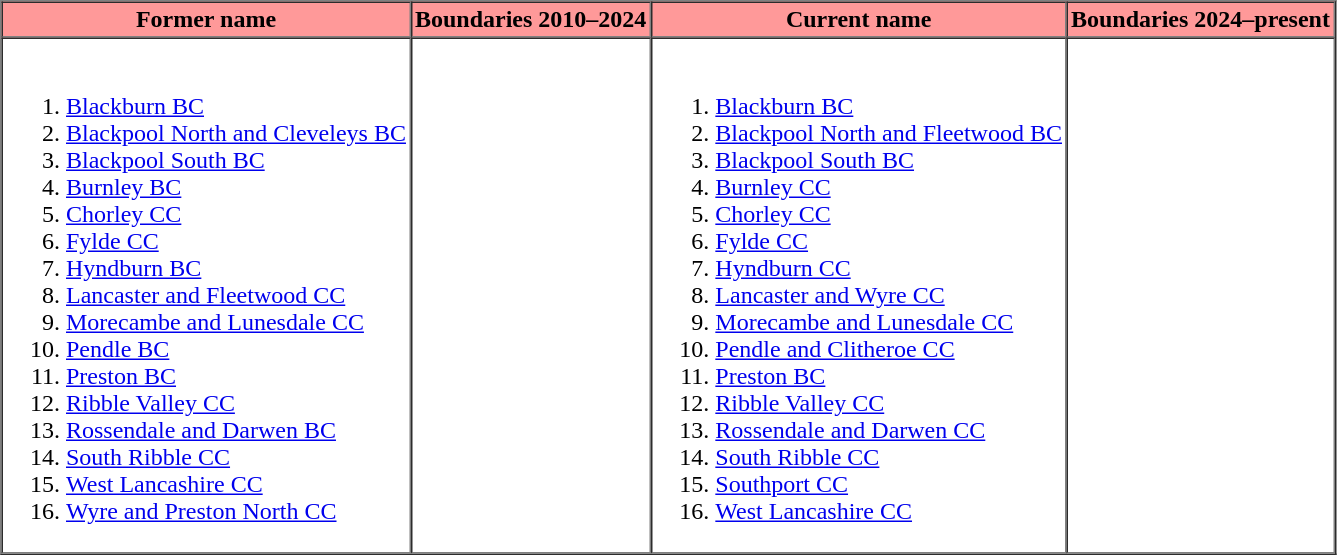<table border=1 cellpadding="2" cellspacing="0">
<tr>
<th bgcolor="#ff9999">Former name</th>
<th bgcolor="#ff9999">Boundaries 2010–2024</th>
<th bgcolor="#ff9999">Current name</th>
<th bgcolor="#ff9999">Boundaries 2024–present</th>
</tr>
<tr>
<td><br><ol><li><a href='#'>Blackburn BC</a></li><li><a href='#'>Blackpool North and Cleveleys BC</a></li><li><a href='#'>Blackpool South BC</a></li><li><a href='#'>Burnley BC</a></li><li><a href='#'>Chorley CC</a></li><li><a href='#'>Fylde CC</a></li><li><a href='#'>Hyndburn BC</a></li><li><a href='#'>Lancaster and Fleetwood CC</a></li><li><a href='#'>Morecambe and Lunesdale CC</a></li><li><a href='#'>Pendle BC</a></li><li><a href='#'>Preston BC</a></li><li><a href='#'>Ribble Valley CC</a></li><li><a href='#'>Rossendale and Darwen BC</a></li><li><a href='#'>South Ribble CC</a></li><li><a href='#'>West Lancashire CC</a></li><li><a href='#'>Wyre and Preston North CC</a></li></ol></td>
<td></td>
<td><br><ol><li><a href='#'>Blackburn BC</a></li><li><a href='#'>Blackpool North and Fleetwood BC</a></li><li><a href='#'>Blackpool South BC</a></li><li><a href='#'>Burnley CC</a></li><li><a href='#'>Chorley CC</a></li><li><a href='#'>Fylde CC</a></li><li><a href='#'>Hyndburn CC</a></li><li><a href='#'>Lancaster and Wyre CC</a></li><li><a href='#'>Morecambe and Lunesdale CC</a></li><li><a href='#'>Pendle and Clitheroe CC</a></li><li><a href='#'>Preston BC</a></li><li><a href='#'>Ribble Valley CC</a></li><li><a href='#'>Rossendale and Darwen CC</a></li><li><a href='#'>South Ribble CC</a></li><li><a href='#'>Southport CC</a></li><li><a href='#'>West Lancashire CC</a></li></ol></td>
<td></td>
</tr>
<tr>
</tr>
</table>
